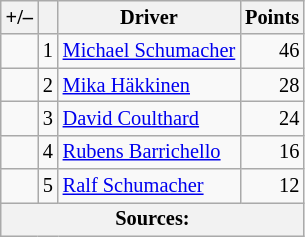<table class="wikitable" style="font-size: 85%;">
<tr>
<th scope="col">+/–</th>
<th scope="col"></th>
<th scope="col">Driver</th>
<th scope="col">Points</th>
</tr>
<tr>
<td align="left"></td>
<td align="center">1</td>
<td> <a href='#'>Michael Schumacher</a></td>
<td align="right">46</td>
</tr>
<tr>
<td align="left"></td>
<td align="center">2</td>
<td> <a href='#'>Mika Häkkinen</a></td>
<td align="right">28</td>
</tr>
<tr>
<td align="left"></td>
<td align="center">3</td>
<td> <a href='#'>David Coulthard</a></td>
<td align="right">24</td>
</tr>
<tr>
<td align="left"></td>
<td align="center">4</td>
<td> <a href='#'>Rubens Barrichello</a></td>
<td align="right">16</td>
</tr>
<tr>
<td align="left"></td>
<td align="center">5</td>
<td> <a href='#'>Ralf Schumacher</a></td>
<td align="right">12</td>
</tr>
<tr>
<th colspan=4>Sources:</th>
</tr>
</table>
